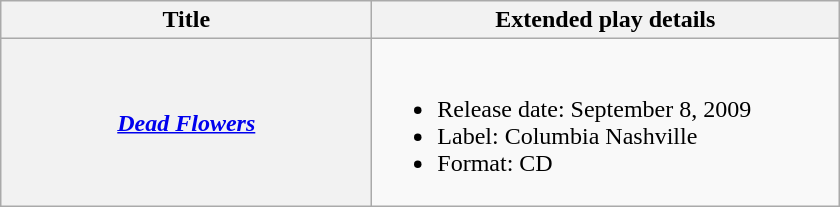<table class="wikitable plainrowheaders" style="text-align:center;">
<tr>
<th scope="col" style="width:15em;">Title</th>
<th scope="col" style="width:19em;">Extended play details</th>
</tr>
<tr>
<th scope="row"><em><a href='#'>Dead Flowers</a></em></th>
<td align="left"><br><ul><li>Release date: September 8, 2009</li><li>Label: Columbia Nashville</li><li>Format: CD</li></ul></td>
</tr>
</table>
